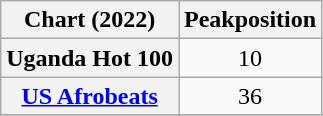<table class="wikitable plainrowheaders sortable">
<tr>
<th scope="col">Chart (2022)</th>
<th scope="col">Peakposition</th>
</tr>
<tr>
<th scope="row">Uganda Hot 100</th>
<td align=center>10</td>
</tr>
<tr>
<th scope="row"><a href='#'>US Afrobeats</a></th>
<td align=center>36</td>
</tr>
<tr>
</tr>
</table>
